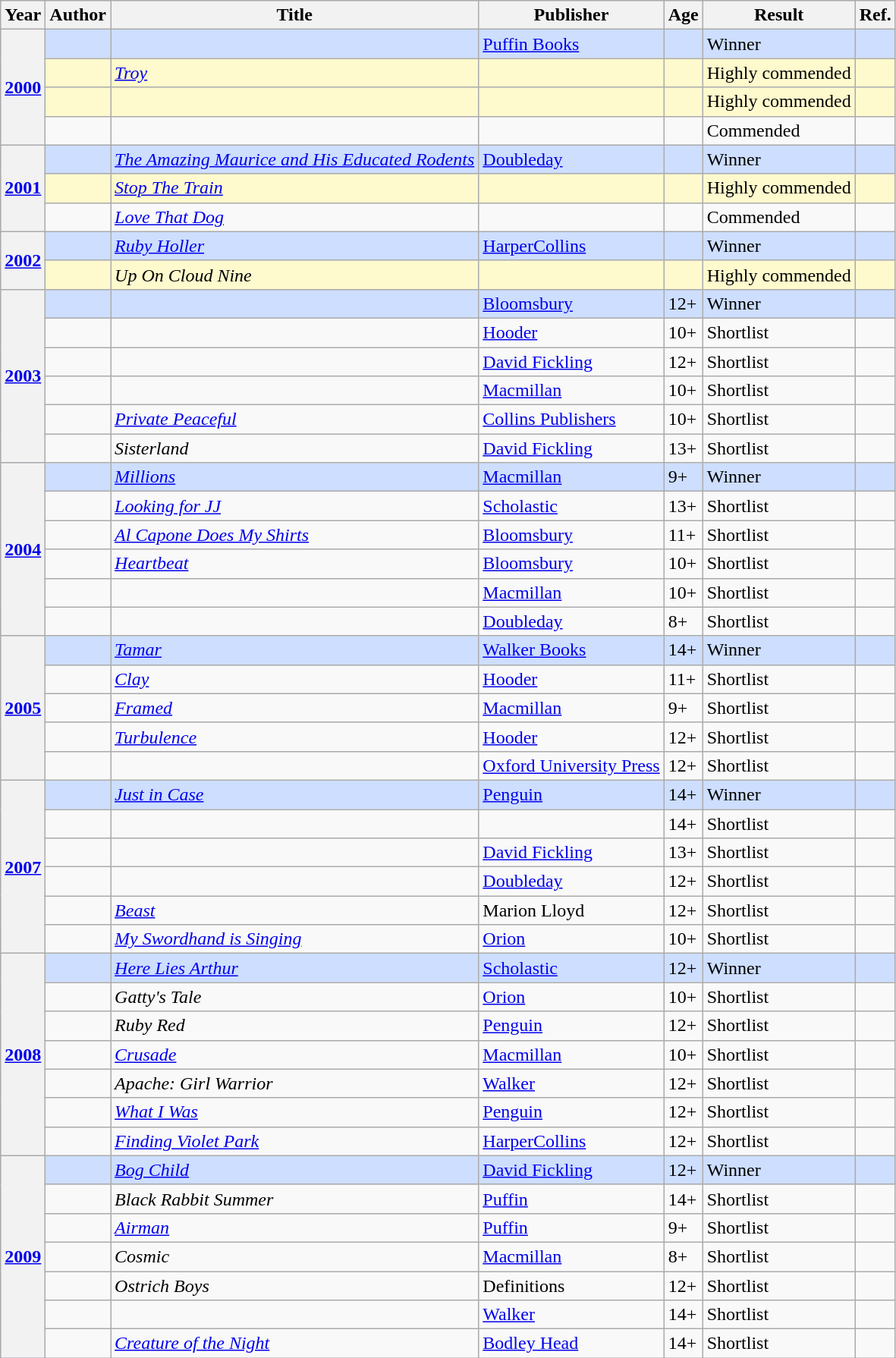<table class="wikitable sortable mw-collapsible">
<tr>
<th>Year</th>
<th>Author</th>
<th>Title</th>
<th>Publisher</th>
<th>Age</th>
<th>Result</th>
<th>Ref.</th>
</tr>
<tr style="background:#cddeff">
<th rowspan="4"><a href='#'>2000</a></th>
<td></td>
<td></td>
<td><a href='#'>Puffin Books</a></td>
<td></td>
<td>Winner</td>
<td></td>
</tr>
<tr style="background:LemonChiffon;" color:black>
<td></td>
<td><em><a href='#'>Troy</a></em></td>
<td></td>
<td></td>
<td>Highly commended</td>
<td></td>
</tr>
<tr style="background:LemonChiffon;" color:black>
<td></td>
<td></td>
<td></td>
<td></td>
<td>Highly commended</td>
<td></td>
</tr>
<tr>
<td></td>
<td></td>
<td></td>
<td></td>
<td>Commended</td>
<td></td>
</tr>
<tr style="background:#cddeff">
<th rowspan="3"><a href='#'>2001</a></th>
<td></td>
<td><em><a href='#'>The Amazing Maurice and His Educated Rodents</a></em></td>
<td><a href='#'>Doubleday</a></td>
<td></td>
<td>Winner</td>
<td></td>
</tr>
<tr style="background:LemonChiffon;" color:black>
<td></td>
<td><em><a href='#'>Stop The Train</a></em></td>
<td></td>
<td></td>
<td>Highly commended</td>
<td></td>
</tr>
<tr>
<td></td>
<td><em><a href='#'>Love That Dog</a></em></td>
<td></td>
<td></td>
<td>Commended</td>
<td></td>
</tr>
<tr style="background:#cddeff">
<th rowspan="2"><a href='#'>2002</a></th>
<td></td>
<td><em><a href='#'>Ruby Holler</a></em></td>
<td><a href='#'>HarperCollins</a></td>
<td></td>
<td>Winner</td>
<td></td>
</tr>
<tr style="background:LemonChiffon;" color:black>
<td></td>
<td><em>Up On Cloud Nine</em></td>
<td></td>
<td></td>
<td>Highly commended</td>
<td></td>
</tr>
<tr style="background:#cddeff">
<th rowspan="6"><a href='#'>2003</a></th>
<td></td>
<td><strong></strong></td>
<td><a href='#'>Bloomsbury</a></td>
<td>12+</td>
<td>Winner</td>
<td></td>
</tr>
<tr>
<td></td>
<td><em></em></td>
<td><a href='#'>Hooder</a></td>
<td>10+</td>
<td>Shortlist</td>
<td></td>
</tr>
<tr>
<td></td>
<td><em></em></td>
<td><a href='#'>David Fickling</a></td>
<td>12+</td>
<td>Shortlist</td>
<td></td>
</tr>
<tr>
<td></td>
<td><em></em></td>
<td><a href='#'>Macmillan</a></td>
<td>10+</td>
<td>Shortlist</td>
<td></td>
</tr>
<tr>
<td></td>
<td><em><a href='#'>Private Peaceful</a></em></td>
<td><a href='#'>Collins Publishers</a></td>
<td>10+</td>
<td>Shortlist</td>
<td></td>
</tr>
<tr>
<td></td>
<td><em>Sisterland</em></td>
<td><a href='#'>David Fickling</a></td>
<td>13+</td>
<td>Shortlist</td>
<td></td>
</tr>
<tr style="background:#cddeff">
<th rowspan="6"><a href='#'>2004</a></th>
<td></td>
<td><em><a href='#'>Millions</a></em></td>
<td><a href='#'>Macmillan</a></td>
<td>9+</td>
<td>Winner</td>
<td></td>
</tr>
<tr>
<td></td>
<td><em><a href='#'>Looking for JJ</a></em></td>
<td><a href='#'>Scholastic</a></td>
<td>13+</td>
<td>Shortlist</td>
<td></td>
</tr>
<tr>
<td></td>
<td><em><a href='#'>Al Capone Does My Shirts</a></em></td>
<td><a href='#'>Bloomsbury</a></td>
<td>11+</td>
<td>Shortlist</td>
<td></td>
</tr>
<tr>
<td></td>
<td><em><a href='#'>Heartbeat</a></em></td>
<td><a href='#'>Bloomsbury</a></td>
<td>10+</td>
<td>Shortlist</td>
<td></td>
</tr>
<tr>
<td></td>
<td><em></em></td>
<td><a href='#'>Macmillan</a></td>
<td>10+</td>
<td>Shortlist</td>
<td></td>
</tr>
<tr>
<td></td>
<td><em></em></td>
<td><a href='#'>Doubleday</a></td>
<td>8+</td>
<td>Shortlist</td>
<td></td>
</tr>
<tr style="background:#cddeff">
<th rowspan="5"><a href='#'>2005</a></th>
<td></td>
<td><em><a href='#'>Tamar</a></em></td>
<td><a href='#'>Walker Books</a></td>
<td>14+</td>
<td>Winner</td>
<td></td>
</tr>
<tr>
<td></td>
<td><em><a href='#'>Clay</a></em></td>
<td><a href='#'>Hooder</a></td>
<td>11+</td>
<td>Shortlist</td>
<td></td>
</tr>
<tr>
<td></td>
<td><em><a href='#'>Framed</a></em></td>
<td><a href='#'>Macmillan</a></td>
<td>9+</td>
<td>Shortlist</td>
<td></td>
</tr>
<tr>
<td></td>
<td><em><a href='#'>Turbulence</a></em></td>
<td><a href='#'>Hooder</a></td>
<td>12+</td>
<td>Shortlist</td>
<td></td>
</tr>
<tr>
<td></td>
<td><em></em></td>
<td><a href='#'>Oxford University Press</a></td>
<td>12+</td>
<td>Shortlist</td>
<td></td>
</tr>
<tr style="background:#cddeff">
<th rowspan="6"><a href='#'>2007</a></th>
<td></td>
<td><em><a href='#'>Just in Case</a></em></td>
<td><a href='#'>Penguin</a></td>
<td>14+</td>
<td>Winner</td>
<td></td>
</tr>
<tr>
<td></td>
<td></td>
<td></td>
<td>14+</td>
<td>Shortlist</td>
<td></td>
</tr>
<tr>
<td></td>
<td></td>
<td><a href='#'>David Fickling</a></td>
<td>13+</td>
<td>Shortlist</td>
<td></td>
</tr>
<tr>
<td></td>
<td></td>
<td><a href='#'>Doubleday</a></td>
<td>12+</td>
<td>Shortlist</td>
<td></td>
</tr>
<tr>
<td></td>
<td><em><a href='#'>Beast</a></em></td>
<td>Marion Lloyd</td>
<td>12+</td>
<td>Shortlist</td>
<td></td>
</tr>
<tr>
<td></td>
<td><em><a href='#'>My Swordhand is Singing</a></em></td>
<td><a href='#'>Orion</a></td>
<td>10+</td>
<td>Shortlist</td>
<td></td>
</tr>
<tr style="background:#cddeff">
<th rowspan="7"><a href='#'>2008</a></th>
<td></td>
<td><em><a href='#'>Here Lies Arthur</a></em></td>
<td><a href='#'>Scholastic</a></td>
<td>12+</td>
<td>Winner</td>
<td></td>
</tr>
<tr>
<td></td>
<td><em>Gatty's Tale</em></td>
<td><a href='#'>Orion</a></td>
<td>10+</td>
<td>Shortlist</td>
<td></td>
</tr>
<tr>
<td></td>
<td><em>Ruby Red</em></td>
<td><a href='#'>Penguin</a></td>
<td>12+</td>
<td>Shortlist</td>
<td></td>
</tr>
<tr>
<td></td>
<td><em><a href='#'>Crusade</a></em></td>
<td><a href='#'>Macmillan</a></td>
<td>10+</td>
<td>Shortlist</td>
<td></td>
</tr>
<tr>
<td></td>
<td><em>Apache: Girl Warrior</em></td>
<td><a href='#'>Walker</a></td>
<td>12+</td>
<td>Shortlist</td>
<td></td>
</tr>
<tr>
<td></td>
<td><em><a href='#'>What I Was</a></em></td>
<td><a href='#'>Penguin</a></td>
<td>12+</td>
<td>Shortlist</td>
<td></td>
</tr>
<tr>
<td></td>
<td><em><a href='#'>Finding Violet Park</a></em></td>
<td><a href='#'>HarperCollins</a></td>
<td>12+</td>
<td>Shortlist</td>
<td></td>
</tr>
<tr style="background:#cddeff">
<th rowspan="7"><a href='#'>2009</a></th>
<td></td>
<td><em><a href='#'>Bog Child</a></em></td>
<td><a href='#'>David Fickling</a></td>
<td>12+</td>
<td>Winner</td>
<td></td>
</tr>
<tr>
<td></td>
<td><em>Black Rabbit Summer</em></td>
<td><a href='#'>Puffin</a></td>
<td>14+</td>
<td>Shortlist</td>
<td></td>
</tr>
<tr>
<td></td>
<td><em><a href='#'>Airman</a></em></td>
<td><a href='#'>Puffin</a></td>
<td>9+</td>
<td>Shortlist</td>
<td></td>
</tr>
<tr>
<td></td>
<td><em>Cosmic</em></td>
<td><a href='#'>Macmillan</a></td>
<td>8+</td>
<td>Shortlist</td>
<td></td>
</tr>
<tr>
<td></td>
<td><em>Ostrich Boys</em></td>
<td>Definitions</td>
<td>12+</td>
<td>Shortlist</td>
<td></td>
</tr>
<tr>
<td></td>
<td></td>
<td><a href='#'>Walker</a></td>
<td>14+</td>
<td>Shortlist</td>
<td></td>
</tr>
<tr>
<td></td>
<td><em><a href='#'>Creature of the Night</a></em></td>
<td><a href='#'>Bodley Head</a></td>
<td>14+</td>
<td>Shortlist</td>
<td></td>
</tr>
</table>
